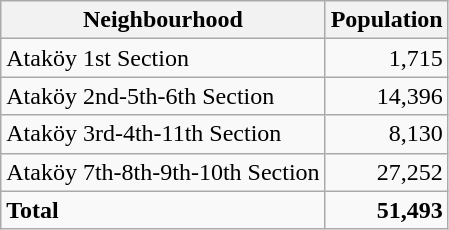<table class=wikitable>
<tr>
<th>Neighbourhood</th>
<th>Population</th>
</tr>
<tr align=right>
<td align=left>Ataköy 1st Section</td>
<td>1,715</td>
</tr>
<tr align=right>
<td align=left>Ataköy 2nd-5th-6th Section</td>
<td>14,396</td>
</tr>
<tr align=right>
<td align=left>Ataköy 3rd-4th-11th Section</td>
<td>8,130</td>
</tr>
<tr align=right>
<td align=left>Ataköy 7th-8th-9th-10th Section</td>
<td>27,252</td>
</tr>
<tr align=right>
<td align=left><strong>Total</strong></td>
<td><strong>51,493</strong></td>
</tr>
</table>
